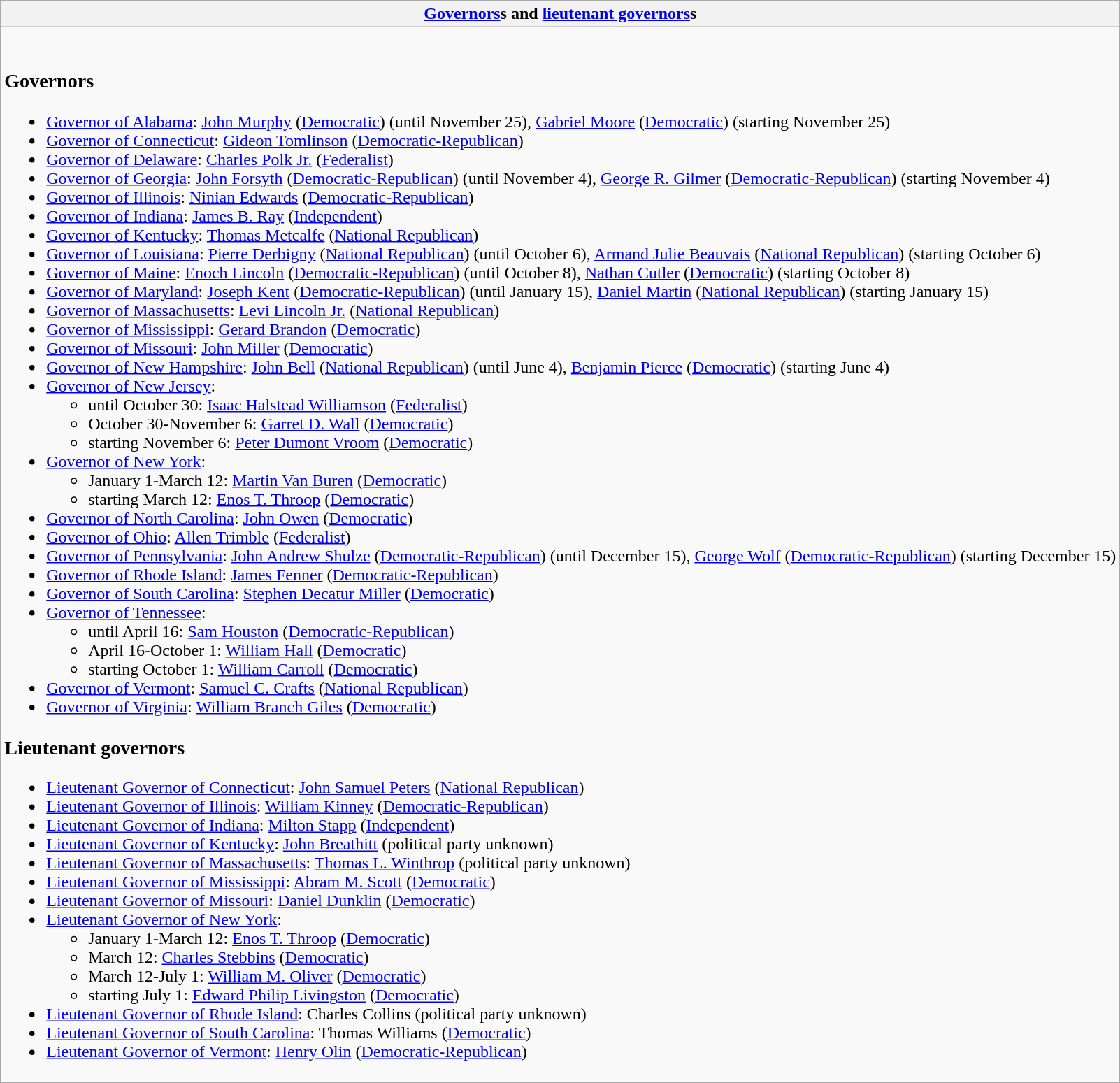<table class="wikitable collapsible collapsed">
<tr>
<th><a href='#'>Governors</a>s and <a href='#'>lieutenant governors</a>s</th>
</tr>
<tr>
<td><br><h3>Governors</h3><ul><li><a href='#'>Governor of Alabama</a>: <a href='#'>John Murphy</a> (<a href='#'>Democratic</a>) (until November 25), <a href='#'>Gabriel Moore</a> (<a href='#'>Democratic</a>) (starting November 25)</li><li><a href='#'>Governor of Connecticut</a>: <a href='#'>Gideon Tomlinson</a> (<a href='#'>Democratic-Republican</a>)</li><li><a href='#'>Governor of Delaware</a>: <a href='#'>Charles Polk Jr.</a> (<a href='#'>Federalist</a>)</li><li><a href='#'>Governor of Georgia</a>: <a href='#'>John Forsyth</a> (<a href='#'>Democratic-Republican</a>) (until November 4), <a href='#'>George R. Gilmer</a> (<a href='#'>Democratic-Republican</a>) (starting November 4)</li><li><a href='#'>Governor of Illinois</a>: <a href='#'>Ninian Edwards</a> (<a href='#'>Democratic-Republican</a>)</li><li><a href='#'>Governor of Indiana</a>: <a href='#'>James B. Ray</a> (<a href='#'>Independent</a>)</li><li><a href='#'>Governor of Kentucky</a>: <a href='#'>Thomas Metcalfe</a> (<a href='#'>National Republican</a>)</li><li><a href='#'>Governor of Louisiana</a>: <a href='#'>Pierre Derbigny</a> (<a href='#'>National Republican</a>) (until October 6), <a href='#'>Armand Julie Beauvais</a> (<a href='#'>National Republican</a>) (starting October 6)</li><li><a href='#'>Governor of Maine</a>: <a href='#'>Enoch Lincoln</a> (<a href='#'>Democratic-Republican</a>) (until October 8), <a href='#'>Nathan Cutler</a> (<a href='#'>Democratic</a>) (starting October 8)</li><li><a href='#'>Governor of Maryland</a>: <a href='#'>Joseph Kent</a> (<a href='#'>Democratic-Republican</a>) (until January 15), <a href='#'>Daniel Martin</a> (<a href='#'>National Republican</a>) (starting January 15)</li><li><a href='#'>Governor of Massachusetts</a>: <a href='#'>Levi Lincoln Jr.</a> (<a href='#'>National Republican</a>)</li><li><a href='#'>Governor of Mississippi</a>: <a href='#'>Gerard Brandon</a> (<a href='#'>Democratic</a>)</li><li><a href='#'>Governor of Missouri</a>: <a href='#'>John Miller</a> (<a href='#'>Democratic</a>)</li><li><a href='#'>Governor of New Hampshire</a>: <a href='#'>John Bell</a> (<a href='#'>National Republican</a>) (until June 4), <a href='#'>Benjamin Pierce</a> (<a href='#'>Democratic</a>) (starting June 4)</li><li><a href='#'>Governor of New Jersey</a>:<ul><li>until October 30: <a href='#'>Isaac Halstead Williamson</a> (<a href='#'>Federalist</a>)</li><li>October 30-November 6: <a href='#'>Garret D. Wall</a> (<a href='#'>Democratic</a>)</li><li>starting November 6: <a href='#'>Peter Dumont Vroom</a> (<a href='#'>Democratic</a>)</li></ul></li><li><a href='#'>Governor of New York</a>:<ul><li>January 1-March 12: <a href='#'>Martin Van Buren</a> (<a href='#'>Democratic</a>)</li><li>starting March 12: <a href='#'>Enos T. Throop</a> (<a href='#'>Democratic</a>)</li></ul></li><li><a href='#'>Governor of North Carolina</a>: <a href='#'>John Owen</a> (<a href='#'>Democratic</a>)</li><li><a href='#'>Governor of Ohio</a>: <a href='#'>Allen Trimble</a> (<a href='#'>Federalist</a>)</li><li><a href='#'>Governor of Pennsylvania</a>: <a href='#'>John Andrew Shulze</a> (<a href='#'>Democratic-Republican</a>) (until December 15), <a href='#'>George Wolf</a> (<a href='#'>Democratic-Republican</a>) (starting December 15)</li><li><a href='#'>Governor of Rhode Island</a>: <a href='#'>James Fenner</a> (<a href='#'>Democratic-Republican</a>)</li><li><a href='#'>Governor of South Carolina</a>: <a href='#'>Stephen Decatur Miller</a> (<a href='#'>Democratic</a>)</li><li><a href='#'>Governor of Tennessee</a>:<ul><li>until April 16: <a href='#'>Sam Houston</a> (<a href='#'>Democratic-Republican</a>)</li><li>April 16-October 1: <a href='#'>William Hall</a> (<a href='#'>Democratic</a>)</li><li>starting October 1: <a href='#'>William Carroll</a> (<a href='#'>Democratic</a>)</li></ul></li><li><a href='#'>Governor of Vermont</a>: <a href='#'>Samuel C. Crafts</a> (<a href='#'>National Republican</a>)</li><li><a href='#'>Governor of Virginia</a>: <a href='#'>William Branch Giles</a> (<a href='#'>Democratic</a>)</li></ul><h3>Lieutenant governors</h3><ul><li><a href='#'>Lieutenant Governor of Connecticut</a>: <a href='#'>John Samuel Peters</a> (<a href='#'>National Republican</a>)</li><li><a href='#'>Lieutenant Governor of Illinois</a>: <a href='#'>William Kinney</a> (<a href='#'>Democratic-Republican</a>)</li><li><a href='#'>Lieutenant Governor of Indiana</a>: <a href='#'>Milton Stapp</a> (<a href='#'>Independent</a>)</li><li><a href='#'>Lieutenant Governor of Kentucky</a>: <a href='#'>John Breathitt</a> (political party unknown)</li><li><a href='#'>Lieutenant Governor of Massachusetts</a>: <a href='#'>Thomas L. Winthrop</a> (political party unknown)</li><li><a href='#'>Lieutenant Governor of Mississippi</a>: <a href='#'>Abram M. Scott</a> (<a href='#'>Democratic</a>)</li><li><a href='#'>Lieutenant Governor of Missouri</a>: <a href='#'>Daniel Dunklin</a> (<a href='#'>Democratic</a>)</li><li><a href='#'>Lieutenant Governor of New York</a>:<ul><li>January 1-March 12: <a href='#'>Enos T. Throop</a> (<a href='#'>Democratic</a>)</li><li>March 12: <a href='#'>Charles Stebbins</a> (<a href='#'>Democratic</a>)</li><li>March 12-July 1: <a href='#'>William M. Oliver</a> (<a href='#'>Democratic</a>)</li><li>starting July 1: <a href='#'>Edward Philip Livingston</a> (<a href='#'>Democratic</a>)</li></ul></li><li><a href='#'>Lieutenant Governor of Rhode Island</a>: Charles Collins (political party unknown)</li><li><a href='#'>Lieutenant Governor of South Carolina</a>: Thomas Williams (<a href='#'>Democratic</a>)</li><li><a href='#'>Lieutenant Governor of Vermont</a>: <a href='#'>Henry Olin</a> (<a href='#'>Democratic-Republican</a>)</li></ul></td>
</tr>
</table>
